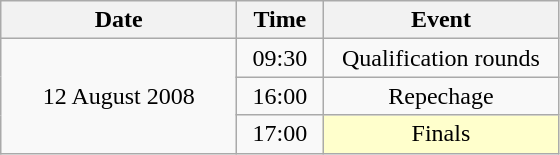<table class = "wikitable" style="text-align:center;">
<tr>
<th width=150>Date</th>
<th width=50>Time</th>
<th width=150>Event</th>
</tr>
<tr>
<td rowspan=3>12 August 2008</td>
<td>09:30</td>
<td>Qualification rounds</td>
</tr>
<tr>
<td>16:00</td>
<td>Repechage</td>
</tr>
<tr>
<td>17:00</td>
<td bgcolor=ffffcc>Finals</td>
</tr>
</table>
